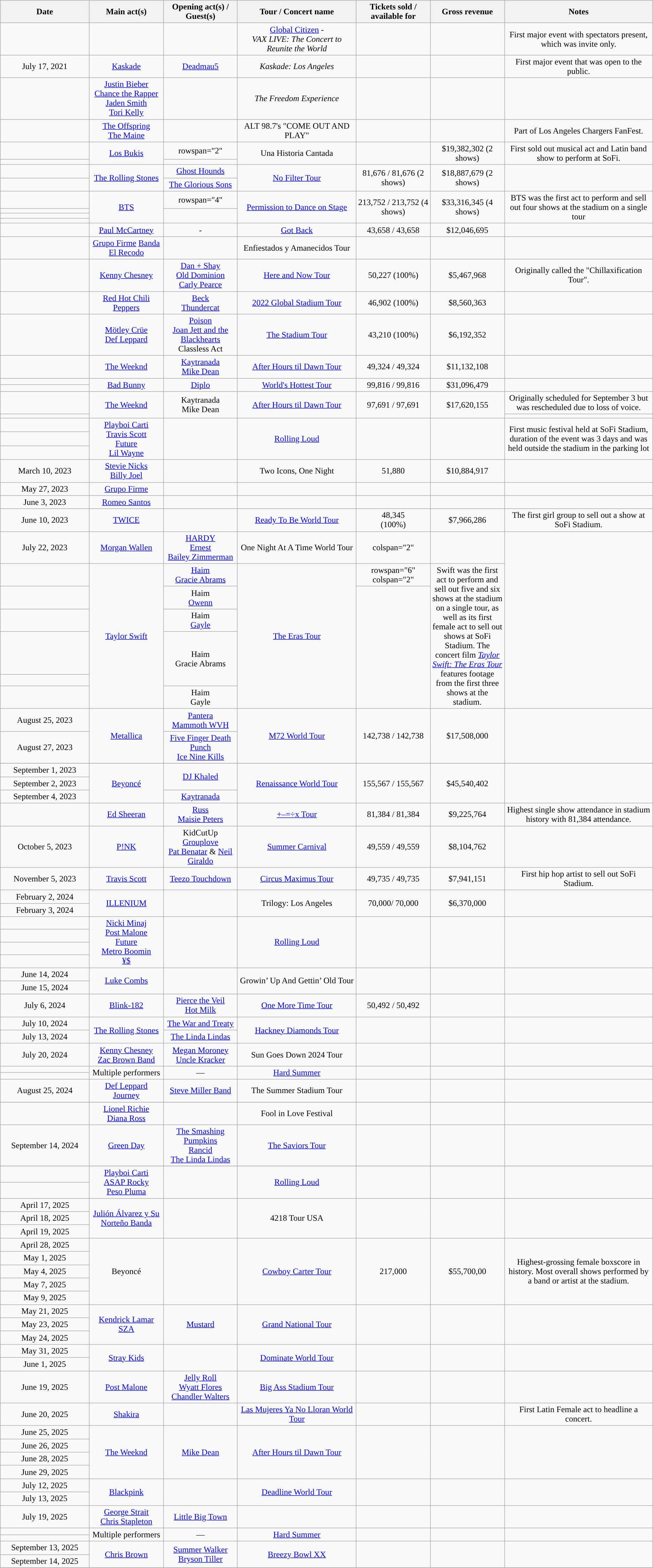<table class="wikitable mw-collapsible" style="text-align:center;">
<tr>
<th width=12% style="text-align:center;;">Date</th>
<th width=10% style="text-align:center;;">Main act(s)</th>
<th width=10% style="text-align:center;;">Opening act(s) / Guest(s)</th>
<th width=16% style="text-align:center;;">Tour / Concert name</th>
<th width=10% style="text-align:center;;">Tickets sold / available for</th>
<th width=10% style="text-align:center;;">Gross revenue</th>
<th style="width:20%; text-align:center;">Notes</th>
</tr>
<tr>
<td></td>
<td></td>
<td></td>
<td><a href='#'>Global Citizen</a> - <br><em>VAX LIVE: The Concert to Reunite the World</em></td>
<td></td>
<td></td>
<td>First major event with spectators present, which was invite only.</td>
</tr>
<tr>
<td>July 17, 2021</td>
<td><a href='#'>Kaskade</a></td>
<td><a href='#'>Deadmau5</a></td>
<td><em>Kaskade: Los Angeles</em></td>
<td></td>
<td></td>
<td>First major event that was open to the public.</td>
</tr>
<tr>
<td></td>
<td><a href='#'>Justin Bieber</a><br><a href='#'>Chance the Rapper</a><br><a href='#'>Jaden Smith</a><br><a href='#'>Tori Kelly</a></td>
<td></td>
<td><em>The Freedom Experience</em></td>
<td></td>
<td></td>
<td></td>
</tr>
<tr>
<td></td>
<td><a href='#'>The Offspring</a><br><a href='#'>The Maine</a></td>
<td></td>
<td>ALT 98.7's "COME OUT AND PLAY"</td>
<td></td>
<td></td>
<td>Part of Los Angeles Chargers FanFest.</td>
</tr>
<tr>
<td></td>
<td rowspan="2"><a href='#'>Los Bukis</a></td>
<td>rowspan="2" </td>
<td rowspan="2">Una Historia Cantada</td>
<td rowspan="2"></td>
<td rowspan="2">$19,382,302 (2 shows)</td>
<td rowspan="2">First sold out musical act and Latin band show to perform at SoFi.</td>
</tr>
<tr>
<td></td>
</tr>
<tr>
<td></td>
<td rowspan="2"><a href='#'>The Rolling Stones</a></td>
<td><a href='#'>Ghost Hounds</a></td>
<td rowspan="2"><a href='#'>No Filter Tour</a></td>
<td rowspan="2">81,676 / 81,676 (2 shows)</td>
<td rowspan="2">$18,887,679 (2 shows)</td>
<td rowspan="2"></td>
</tr>
<tr>
<td></td>
<td><a href='#'>The Glorious Sons</a></td>
</tr>
<tr>
<td></td>
<td rowspan="4"><a href='#'>BTS</a></td>
<td>rowspan="4" </td>
<td rowspan="4"><a href='#'>Permission to Dance on Stage</a></td>
<td rowspan="4">213,752 / 213,752 (4 shows)</td>
<td rowspan="4">$33,316,345 (4 shows)</td>
<td rowspan="4">BTS was the first act to perform and sell out four shows at the stadium on a single tour </td>
</tr>
<tr>
<td></td>
</tr>
<tr>
<td></td>
</tr>
<tr>
<td></td>
</tr>
<tr>
<td></td>
<td><a href='#'>Paul McCartney</a></td>
<td>-</td>
<td><a href='#'>Got Back</a></td>
<td>43,658 / 43,658</td>
<td>$12,046,695</td>
<td></td>
</tr>
<tr>
<td></td>
<td><a href='#'>Grupo Firme</a> <a href='#'>Banda El Recodo</a></td>
<td></td>
<td>Enfiestados y Amanecidos Tour</td>
<td></td>
<td></td>
<td></td>
</tr>
<tr>
<td></td>
<td><a href='#'>Kenny Chesney</a></td>
<td><a href='#'>Dan + Shay</a><br><a href='#'>Old Dominion</a><br><a href='#'>Carly Pearce</a></td>
<td><a href='#'>Here and Now Tour</a></td>
<td>50,227 (100%)</td>
<td>$5,467,968</td>
<td>Originally called the "Chillaxification Tour".</td>
</tr>
<tr>
<td></td>
<td><a href='#'>Red Hot Chili Peppers</a></td>
<td><a href='#'>Beck</a><br><a href='#'>Thundercat</a></td>
<td><a href='#'>2022 Global Stadium Tour</a></td>
<td>46,902 (100%)</td>
<td>$8,560,363</td>
<td></td>
</tr>
<tr>
<td></td>
<td><a href='#'>Mötley Crüe</a><br><a href='#'>Def Leppard</a></td>
<td><a href='#'>Poison</a><br><a href='#'>Joan Jett and the Blackhearts</a><br>Classless Act</td>
<td><a href='#'>The Stadium Tour</a></td>
<td>43,210 (100%)</td>
<td>$6,192,352</td>
<td></td>
</tr>
<tr>
<td></td>
<td><a href='#'>The Weeknd</a></td>
<td><a href='#'>Kaytranada</a><br><a href='#'>Mike Dean</a></td>
<td><a href='#'>After Hours til Dawn Tour</a></td>
<td>49,324 / 49,324</td>
<td>$11,132,108</td>
<td></td>
</tr>
<tr>
<td></td>
<td rowspan="2"><a href='#'>Bad Bunny</a></td>
<td rowspan="2"><a href='#'>Diplo</a></td>
<td rowspan="2"><a href='#'>World's Hottest Tour</a></td>
<td rowspan="2">99,816 / 99,816</td>
<td rowspan="2">$31,096,479</td>
<td rowspan="2"></td>
</tr>
<tr>
<td></td>
</tr>
<tr>
<td></td>
<td rowspan="2"><a href='#'>The Weeknd</a></td>
<td rowspan="2">Kaytranada<br>Mike Dean</td>
<td rowspan="2"><a href='#'>After Hours til Dawn Tour</a></td>
<td rowspan="2">97,691 / 97,691</td>
<td rowspan="2">$17,620,155</td>
<td>Originally scheduled for September 3 but was rescheduled due to loss of voice.</td>
</tr>
<tr>
<td></td>
</tr>
<tr>
<td></td>
<td rowspan="3"><a href='#'>Playboi Carti</a><br><a href='#'>Travis Scott</a><br><a href='#'>Future</a><br><a href='#'>Lil Wayne</a></td>
<td rowspan="3"></td>
<td rowspan="3"><a href='#'>Rolling Loud</a></td>
<td rowspan="3"></td>
<td rowspan="3"></td>
<td rowspan="3">First music festival held at SoFi Stadium, duration of the event was 3 days and was held outside the stadium in the parking lot</td>
</tr>
<tr>
<td></td>
</tr>
<tr>
<td></td>
</tr>
<tr>
<td>March 10, 2023</td>
<td><a href='#'>Stevie Nicks</a><br><a href='#'>Billy Joel</a></td>
<td></td>
<td>Two Icons, One Night</td>
<td>51,880</td>
<td>$10,884,917</td>
<td></td>
</tr>
<tr>
<td>May 27, 2023</td>
<td><a href='#'>Grupo Firme</a></td>
<td></td>
<td></td>
<td></td>
<td></td>
<td></td>
</tr>
<tr>
<td>June 3, 2023</td>
<td><a href='#'>Romeo Santos</a></td>
<td></td>
<td></td>
<td></td>
<td></td>
<td></td>
</tr>
<tr>
<td>June 10, 2023</td>
<td><a href='#'>TWICE</a></td>
<td></td>
<td><a href='#'>Ready To Be World Tour</a></td>
<td>48,345<br>(100%)</td>
<td>$7,966,286</td>
<td>The first girl group to sell out a show at SoFi Stadium.</td>
</tr>
<tr>
<td>July 22, 2023</td>
<td><a href='#'>Morgan Wallen</a></td>
<td><a href='#'>HARDY</a><br><a href='#'>Ernest</a><br><a href='#'>Bailey Zimmerman</a></td>
<td>One Night At A Time World Tour</td>
<td>colspan="2" </td>
<td></td>
</tr>
<tr>
<td></td>
<td rowspan="6"><a href='#'>Taylor Swift</a></td>
<td><a href='#'>Haim</a><br><a href='#'>Gracie Abrams</a></td>
<td rowspan="6"><a href='#'>The Eras Tour</a></td>
<td>rowspan="6" colspan="2" </td>
<td rowspan="6">Swift was the first act to perform and sell out five and six shows at the stadium on a single tour, as well as its first female act to sell out shows at SoFi Stadium. The concert film <em><a href='#'>Taylor Swift: The Eras Tour</a></em> features footage from the first three shows at the stadium.</td>
</tr>
<tr>
<td></td>
<td>Haim<br><a href='#'>Owenn</a></td>
</tr>
<tr>
<td></td>
<td>Haim<br><a href='#'>Gayle</a></td>
</tr>
<tr>
<td></td>
<td rowspan="2">Haim<br>Gracie Abrams</td>
</tr>
<tr>
<td></td>
</tr>
<tr>
<td></td>
<td>Haim<br>Gayle</td>
</tr>
<tr>
<td>August 25, 2023</td>
<td rowspan="2"><a href='#'>Metallica</a></td>
<td><a href='#'>Pantera</a><br><a href='#'>Mammoth WVH</a></td>
<td rowspan="2"><a href='#'>M72 World Tour</a></td>
<td rowspan="2">142,738 / 142,738</td>
<td rowspan="2">$17,508,000</td>
<td rowspan="2"></td>
</tr>
<tr>
<td>August 27, 2023</td>
<td><a href='#'>Five Finger Death Punch</a><br><a href='#'>Ice Nine Kills</a></td>
</tr>
<tr>
</tr>
<tr>
<td>September 1, 2023</td>
<td rowspan="3"><a href='#'>Beyoncé</a></td>
<td rowspan="2"><a href='#'>DJ Khaled</a></td>
<td rowspan="3"><a href='#'>Renaissance World Tour</a></td>
<td rowspan="3">155,567 / 155,567</td>
<td rowspan="3">$45,540,402</td>
<td rowspan="3"></td>
</tr>
<tr>
<td>September 2, 2023</td>
</tr>
<tr>
<td>September 4, 2023</td>
<td><a href='#'>Kaytranada</a></td>
</tr>
<tr>
<td></td>
<td><a href='#'>Ed Sheeran</a></td>
<td><a href='#'>Russ</a><br><a href='#'>Maisie Peters</a></td>
<td><a href='#'>+–=÷x Tour</a></td>
<td>81,384 / 81,384</td>
<td>$9,225,764</td>
<td>Highest single show attendance in stadium history with 81,384 attendance.</td>
</tr>
<tr>
<td>October 5, 2023</td>
<td><a href='#'>P!NK</a></td>
<td>KidCutUp<br><a href='#'>Grouplove</a><br><a href='#'>Pat Benatar</a> & <a href='#'>Neil Giraldo</a></td>
<td><a href='#'>Summer Carnival</a></td>
<td>49,559 / 49,559</td>
<td>$8,104,762</td>
<td></td>
</tr>
<tr>
<td>November 5, 2023</td>
<td><a href='#'>Travis Scott</a></td>
<td><a href='#'>Teezo Touchdown</a></td>
<td><a href='#'>Circus Maximus Tour</a></td>
<td>49,735 / 49,735</td>
<td>$7,941,151</td>
<td>First hip hop artist to sell out SoFi Stadium.</td>
</tr>
<tr>
<td>February 2, 2024</td>
<td rowspan="2"><a href='#'>ILLENIUM</a></td>
<td rowspan="2"></td>
<td rowspan="2">Trilogy: Los Angeles</td>
<td rowspan="2">70,000/ 70,000</td>
<td rowspan="2">$6,370,000</td>
<td rowspan="2"></td>
</tr>
<tr>
<td>February 3, 2024</td>
</tr>
<tr>
<td></td>
<td rowspan="4"><a href='#'>Nicki Minaj</a><br><a href='#'>Post Malone</a><br><a href='#'>Future</a><br><a href='#'>Metro Boomin</a><br><a href='#'>¥</a><a href='#'>$</a></td>
<td rowspan="4"></td>
<td rowspan="4"><a href='#'>Rolling Loud</a></td>
<td rowspan="4"></td>
<td rowspan="4"></td>
<td rowspan="4"></td>
</tr>
<tr>
<td></td>
</tr>
<tr>
<td></td>
</tr>
<tr>
<td></td>
</tr>
<tr>
<td>June 14, 2024</td>
<td rowspan="2"><a href='#'>Luke Combs</a></td>
<td rowspan="2"></td>
<td rowspan="2">Growin’ Up And Gettin’ Old Tour</td>
<td rowspan="2"></td>
<td rowspan="2"></td>
<td rowspan="2"></td>
</tr>
<tr>
<td>June 15, 2024</td>
</tr>
<tr>
<td>July 6, 2024</td>
<td><a href='#'>Blink-182</a></td>
<td><a href='#'>Pierce the Veil</a><br><a href='#'>Hot Milk</a></td>
<td><a href='#'>One More Time Tour</a></td>
<td>50,492 / 50,492</td>
<td></td>
<td></td>
</tr>
<tr>
<td>July 10, 2024</td>
<td rowspan="2"><a href='#'>The Rolling Stones</a></td>
<td><a href='#'>The War and Treaty</a></td>
<td rowspan="2"><a href='#'>Hackney Diamonds Tour</a></td>
<td rowspan="2"></td>
<td rowspan="2"></td>
<td rowspan="2"></td>
</tr>
<tr>
<td>July 13, 2024</td>
<td><a href='#'>The Linda Lindas</a></td>
</tr>
<tr>
<td>July 20, 2024</td>
<td><a href='#'>Kenny Chesney</a><br><a href='#'>Zac Brown Band</a></td>
<td><a href='#'>Megan Moroney</a><br><a href='#'>Uncle Kracker</a></td>
<td>Sun Goes Down 2024 Tour</td>
<td></td>
<td></td>
<td></td>
</tr>
<tr>
<td></td>
<td rowspan="2">Multiple performers</td>
<td rowspan="2">—</td>
<td rowspan="2"><a href='#'>Hard Summer</a></td>
<td rowspan="2"></td>
<td rowspan="2"></td>
<td rowspan="2"></td>
</tr>
<tr>
<td></td>
</tr>
<tr>
<td>August 25, 2024</td>
<td><a href='#'>Def Leppard</a><br><a href='#'>Journey</a></td>
<td><a href='#'>Steve Miller Band</a></td>
<td>The Summer Stadium Tour</td>
<td></td>
<td></td>
<td></td>
</tr>
<tr>
</tr>
<tr>
<td></td>
<td><a href='#'>Lionel Richie</a><br><a href='#'>Diana Ross</a></td>
<td></td>
<td>Fool in Love Festival</td>
<td></td>
<td></td>
<td></td>
</tr>
<tr>
<td>September 14, 2024</td>
<td><a href='#'>Green Day</a></td>
<td><a href='#'>The Smashing Pumpkins</a><br><a href='#'>Rancid</a><br><a href='#'>The Linda Lindas</a></td>
<td><a href='#'>The Saviors Tour</a></td>
<td></td>
<td></td>
<td></td>
</tr>
<tr>
</tr>
<tr>
<td></td>
<td rowspan="2"><a href='#'>Playboi Carti</a><br><a href='#'>ASAP Rocky</a><br><a href='#'>Peso Pluma</a></td>
<td rowspan="2"></td>
<td rowspan="2"><a href='#'>Rolling Loud</a></td>
<td rowspan="2"></td>
<td rowspan="2"></td>
<td rowspan="2"></td>
</tr>
<tr>
<td></td>
</tr>
<tr>
<td>April 17, 2025</td>
<td rowspan=3><a href='#'>Julión Álvarez y Su Norteño Banda</a></td>
<td rowspan=3></td>
<td rowspan=3>4218 Tour USA</td>
<td rowspan=3></td>
<td rowspan=3></td>
<td rowspan=3></td>
</tr>
<tr>
<td>April 18, 2025</td>
</tr>
<tr>
<td>April 19, 2025</td>
</tr>
<tr>
<td>April 28, 2025</td>
<td rowspan="5">Beyoncé</td>
<td rowspan="5"></td>
<td rowspan="5"><a href='#'>Cowboy Carter Tour</a></td>
<td rowspan="5">217,000</td>
<td rowspan="5">$55,700,00</td>
<td rowspan="5">Highest-grossing female boxscore in history. Most overall shows performed by a band or artist at the stadium.</td>
</tr>
<tr>
<td>May 1, 2025</td>
</tr>
<tr>
<td>May 4, 2025</td>
</tr>
<tr>
<td>May 7, 2025</td>
</tr>
<tr>
<td>May 9, 2025</td>
</tr>
<tr>
<td>May 21, 2025</td>
<td rowspan=3><a href='#'>Kendrick Lamar</a><br><a href='#'>SZA</a></td>
<td rowspan=3><a href='#'>Mustard</a></td>
<td rowspan=3><a href='#'>Grand National Tour</a></td>
<td rowspan=3></td>
<td rowspan=3></td>
<td rowspan=3></td>
</tr>
<tr>
<td>May 23, 2025</td>
</tr>
<tr>
<td>May 24, 2025</td>
</tr>
<tr>
<td>May 31, 2025</td>
<td rowspan="2"><a href='#'>Stray Kids</a></td>
<td rowspan="2"></td>
<td rowspan="2"><a href='#'>Dominate World Tour</a></td>
<td rowspan="2"></td>
<td rowspan="2"></td>
<td rowspan="2"></td>
</tr>
<tr>
<td>June 1, 2025</td>
</tr>
<tr>
<td>June 19, 2025</td>
<td><a href='#'>Post Malone</a></td>
<td><a href='#'>Jelly Roll</a><br><a href='#'>Wyatt Flores</a><br><a href='#'>Chandler Walters</a></td>
<td><a href='#'>Big Ass Stadium Tour</a></td>
<td></td>
<td></td>
<td></td>
</tr>
<tr>
<td>June 20, 2025</td>
<td><a href='#'>Shakira</a></td>
<td></td>
<td><a href='#'>Las Mujeres Ya No Lloran World Tour</a></td>
<td></td>
<td></td>
<td>First Latin Female act to headline a concert.</td>
</tr>
<tr>
<td>June 25, 2025</td>
<td rowspan=4><a href='#'>The Weeknd</a></td>
<td rowspan=4><a href='#'>Mike Dean</a></td>
<td rowspan=4><a href='#'>After Hours til Dawn Tour</a></td>
<td rowspan=4></td>
<td rowspan=4></td>
<td rowspan=4></td>
</tr>
<tr>
<td>June 26, 2025</td>
</tr>
<tr>
<td>June 28, 2025</td>
</tr>
<tr>
<td>June 29, 2025</td>
</tr>
<tr>
<td>July 12, 2025</td>
<td rowspan=2><a href='#'>Blackpink</a></td>
<td rowspan=2></td>
<td rowspan=2><a href='#'>Deadline World Tour</a></td>
<td rowspan=2></td>
<td rowspan=2></td>
<td rowspan=2></td>
</tr>
<tr>
<td>July 13, 2025</td>
</tr>
<tr>
<td>July 19, 2025</td>
<td><a href='#'>George Strait</a><br><a href='#'>Chris Stapleton</a></td>
<td><a href='#'>Little Big Town</a></td>
<td></td>
<td></td>
<td></td>
<td></td>
</tr>
<tr>
<td></td>
<td rowspan="2">Multiple performers</td>
<td rowspan="2">—</td>
<td rowspan="2"><a href='#'>Hard Summer</a></td>
<td rowspan="2"></td>
<td rowspan="2"></td>
<td rowspan="2"></td>
</tr>
<tr>
<td></td>
</tr>
<tr>
<td>September 13, 2025</td>
<td rowspan="2"><a href='#'>Chris Brown</a></td>
<td rowspan="2"><a href='#'>Summer Walker</a><br><a href='#'>Bryson Tiller</a></td>
<td rowspan="2"><a href='#'>Breezy Bowl XX</a></td>
<td rowspan="2"></td>
<td rowspan="2"></td>
<td rowspan="2"></td>
</tr>
<tr>
<td>September 14, 2025</td>
</tr>
<tr>
</tr>
</table>
